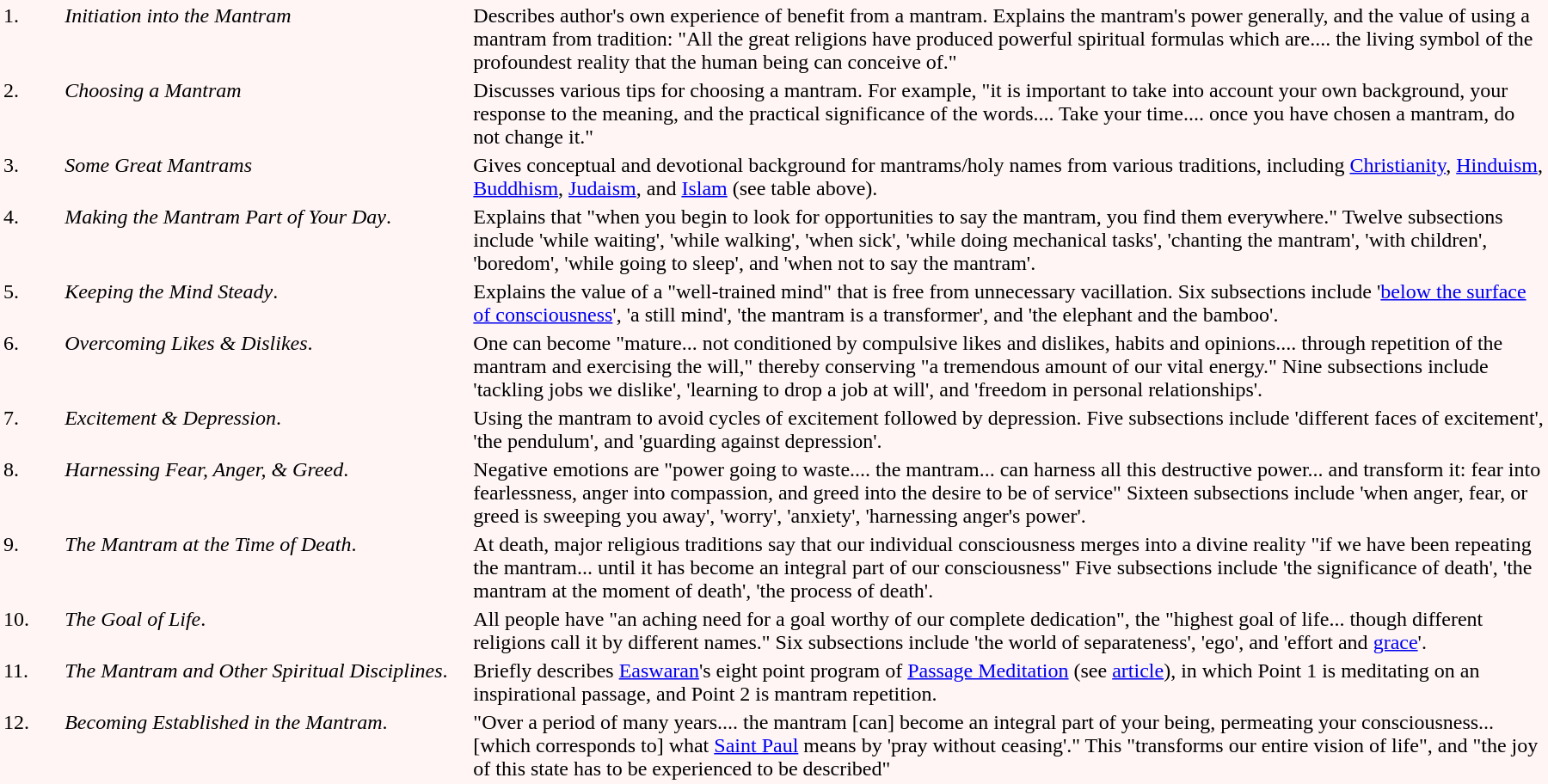<table width=95% cellspacing=2 style="background-color: #FFF5F5;" align="center" >
<tr valign="top">
<td width="10">1.</td>
<td width="150"><em>Initiation into the Mantram</em></td>
<td width="400">Describes author's own experience of benefit from a mantram. Explains the mantram's power generally, and the value of using a mantram from tradition: "All the great religions have produced powerful spiritual formulas which are.... the living symbol of the profoundest reality that the human being can conceive of."</td>
</tr>
<tr valign="top">
<td>2.</td>
<td><em>Choosing a Mantram</em></td>
<td>Discusses various tips for choosing a mantram. For example, "it is important to take into account your own background, your response to the meaning, and the practical significance of the words.... Take your time.... once you have chosen a mantram, do not change it."</td>
</tr>
<tr valign="top">
<td>3.</td>
<td><em>Some Great Mantrams</em></td>
<td>Gives conceptual and devotional background for mantrams/holy names from various traditions, including <a href='#'>Christianity</a>, <a href='#'>Hinduism</a>, <a href='#'>Buddhism</a>, <a href='#'>Judaism</a>, and <a href='#'>Islam</a> (see table above).</td>
</tr>
<tr valign="top">
<td>4.</td>
<td><em>Making the Mantram Part of Your Day</em>.</td>
<td>Explains that "when you begin to look for opportunities to say the mantram, you find them everywhere." Twelve subsections include 'while waiting', 'while walking', 'when sick', 'while doing mechanical tasks', 'chanting the mantram', 'with children', 'boredom', 'while going to sleep', and 'when not to say the mantram'.</td>
</tr>
<tr valign="top">
<td>5.</td>
<td><em>Keeping the Mind Steady</em>.</td>
<td>Explains the value of a "well-trained mind" that is free from unnecessary vacillation. Six subsections include '<a href='#'>below the surface of consciousness</a>', 'a still mind', 'the mantram is a transformer', and 'the elephant and the bamboo'.</td>
</tr>
<tr valign="top">
<td>6.</td>
<td><em>Overcoming Likes & Dislikes</em>.</td>
<td>One can become "mature... not conditioned by compulsive likes and dislikes, habits and opinions.... through repetition of the mantram and exercising the will," thereby conserving "a tremendous amount of our vital energy." Nine subsections include 'tackling jobs we dislike', 'learning to drop a job at will', and 'freedom in personal relationships'.</td>
</tr>
<tr valign="top">
<td>7.</td>
<td><em>Excitement & Depression</em>.</td>
<td>Using the mantram to avoid cycles of excitement followed by depression. Five subsections include 'different faces of excitement', 'the pendulum', and 'guarding against depression'.</td>
</tr>
<tr valign="top">
<td>8.</td>
<td><em>Harnessing Fear, Anger, & Greed</em>.</td>
<td>Negative emotions are "power going to waste.... the mantram... can harness all this destructive power... and transform it: fear into fearlessness, anger into compassion, and greed into the desire to be of service" Sixteen subsections include 'when anger, fear, or greed is sweeping you away', 'worry', 'anxiety', 'harnessing anger's power'.</td>
</tr>
<tr valign="top">
<td>9.</td>
<td><em>The Mantram at the Time of Death</em>.</td>
<td>At death, major religious traditions say that our individual consciousness merges into a divine reality "if we have been repeating the mantram... until it has become an integral part of our consciousness" Five subsections include 'the significance of death', 'the mantram at the moment of death', 'the process of death'.</td>
</tr>
<tr valign="top">
<td>10.</td>
<td><em>The Goal of Life</em>.</td>
<td>All people have "an aching need for a goal worthy of our complete dedication", the "highest goal of life... though different religions call it by different names." Six subsections include 'the world of separateness', 'ego', and 'effort and <a href='#'>grace</a>'.</td>
</tr>
<tr valign="top">
<td>11.</td>
<td><em>The Mantram and Other Spiritual Disciplines</em>.</td>
<td>Briefly describes <a href='#'>Easwaran</a>'s eight point program of <a href='#'>Passage Meditation</a> (see <a href='#'>article</a>), in which Point 1 is meditating on an inspirational passage, and Point 2 is mantram repetition.</td>
</tr>
<tr valign="top">
<td>12.</td>
<td><em>Becoming Established in the Mantram</em>.</td>
<td>"Over a period of many years.... the mantram [can] become an integral part of your being, permeating your consciousness... [which corresponds to] what <a href='#'>Saint Paul</a> means by 'pray without ceasing'." This "transforms our entire vision of life", and "the joy of this state has to be experienced to be described"</td>
</tr>
</table>
